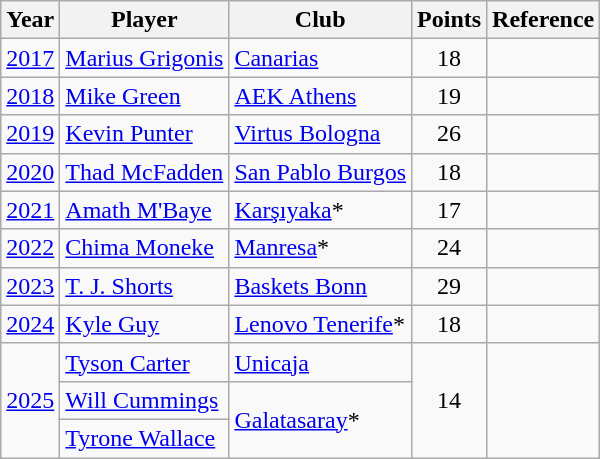<table class="wikitable sortbale">
<tr>
<th>Year</th>
<th>Player</th>
<th>Club</th>
<th>Points</th>
<th>Reference</th>
</tr>
<tr>
<td align="center"><a href='#'>2017</a></td>
<td> <a href='#'>Marius Grigonis</a></td>
<td> <a href='#'>Canarias</a></td>
<td align="center">18</td>
<td align="center"></td>
</tr>
<tr>
<td align="center"><a href='#'>2018</a></td>
<td> <a href='#'>Mike Green</a></td>
<td> <a href='#'>AEK Athens</a></td>
<td align="center">19</td>
<td align="center"></td>
</tr>
<tr>
<td align="center"><a href='#'>2019</a></td>
<td> <a href='#'>Kevin Punter</a></td>
<td> <a href='#'>Virtus Bologna</a></td>
<td align="center">26</td>
<td align="center"></td>
</tr>
<tr>
<td align="center"><a href='#'>2020</a></td>
<td> <a href='#'>Thad McFadden</a></td>
<td> <a href='#'>San Pablo Burgos</a></td>
<td align="center">18</td>
<td align="center"></td>
</tr>
<tr>
<td align="center"><a href='#'>2021</a></td>
<td> <a href='#'>Amath M'Baye</a></td>
<td><a href='#'> Karşıyaka</a>*</td>
<td align="center">17</td>
<td align="center"></td>
</tr>
<tr>
<td align="center"><a href='#'>2022</a></td>
<td> <a href='#'>Chima Moneke</a></td>
<td> <a href='#'>Manresa</a>*</td>
<td align="center">24</td>
<td align="center"></td>
</tr>
<tr>
<td align="center"><a href='#'>2023</a></td>
<td> <a href='#'>T. J. Shorts</a></td>
<td> <a href='#'>Baskets Bonn</a></td>
<td align="center">29</td>
<td align="center"></td>
</tr>
<tr>
<td align="center"><a href='#'>2024</a></td>
<td> <a href='#'>Kyle Guy</a></td>
<td> <a href='#'>Lenovo Tenerife</a>*</td>
<td align="center">18</td>
<td align="center"></td>
</tr>
<tr>
<td rowspan="3" align="center"><a href='#'>2025</a></td>
<td> <a href='#'>Tyson Carter</a></td>
<td> <a href='#'>Unicaja</a></td>
<td rowspan="3" align="center">14</td>
<td rowspan="3" align="center"></td>
</tr>
<tr>
<td> <a href='#'>Will Cummings</a></td>
<td rowspan="2"> <a href='#'>Galatasaray</a>*</td>
</tr>
<tr>
<td> <a href='#'>Tyrone Wallace</a></td>
</tr>
</table>
